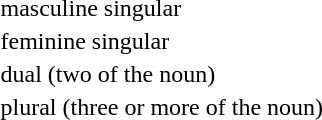<table>
<tr>
<td></td>
<td>masculine singular</td>
</tr>
<tr>
<td></td>
<td>feminine singular</td>
</tr>
<tr>
<td></td>
<td>dual (two of the noun)</td>
</tr>
<tr>
<td></td>
<td>plural (three or more of the noun)</td>
</tr>
</table>
